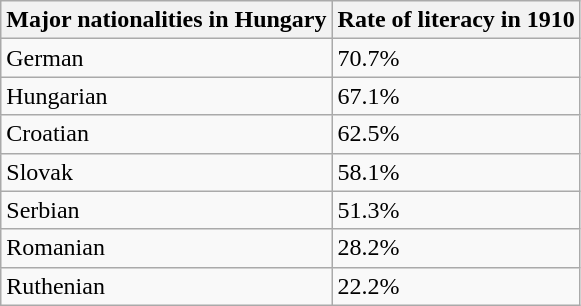<table class="wikitable">
<tr>
<th>Major nationalities in Hungary</th>
<th>Rate of literacy in 1910</th>
</tr>
<tr>
<td>German</td>
<td>70.7%</td>
</tr>
<tr>
<td>Hungarian</td>
<td>67.1%</td>
</tr>
<tr>
<td>Croatian</td>
<td>62.5%</td>
</tr>
<tr>
<td>Slovak</td>
<td>58.1%</td>
</tr>
<tr>
<td>Serbian</td>
<td>51.3%</td>
</tr>
<tr>
<td>Romanian</td>
<td>28.2%</td>
</tr>
<tr>
<td>Ruthenian</td>
<td>22.2%</td>
</tr>
</table>
